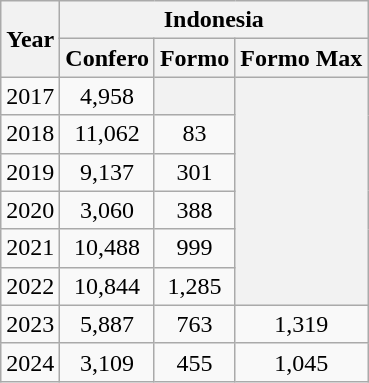<table class="wikitable"style="text-align:center;">
<tr>
<th rowspan="2">Year</th>
<th colspan="3">Indonesia</th>
</tr>
<tr>
<th>Confero</th>
<th>Formo</th>
<th>Formo Max</th>
</tr>
<tr>
<td>2017</td>
<td>4,958</td>
<th></th>
<th rowspan="6"></th>
</tr>
<tr>
<td>2018</td>
<td>11,062</td>
<td>83</td>
</tr>
<tr>
<td>2019</td>
<td>9,137</td>
<td>301</td>
</tr>
<tr>
<td>2020</td>
<td>3,060</td>
<td>388</td>
</tr>
<tr>
<td>2021</td>
<td>10,488</td>
<td>999</td>
</tr>
<tr>
<td>2022</td>
<td>10,844</td>
<td>1,285</td>
</tr>
<tr>
<td>2023</td>
<td>5,887</td>
<td>763</td>
<td>1,319</td>
</tr>
<tr>
<td>2024</td>
<td>3,109</td>
<td>455</td>
<td>1,045</td>
</tr>
</table>
